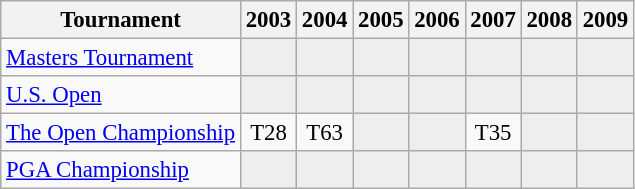<table class="wikitable" style="font-size:95%;text-align:center;">
<tr>
<th>Tournament</th>
<th>2003</th>
<th>2004</th>
<th>2005</th>
<th>2006</th>
<th>2007</th>
<th>2008</th>
<th>2009</th>
</tr>
<tr>
<td align=left><a href='#'>Masters Tournament</a></td>
<td style="background:#eeeeee;"></td>
<td style="background:#eeeeee;"></td>
<td style="background:#eeeeee;"></td>
<td style="background:#eeeeee;"></td>
<td style="background:#eeeeee;"></td>
<td style="background:#eeeeee;"></td>
<td style="background:#eeeeee;"></td>
</tr>
<tr>
<td align=left><a href='#'>U.S. Open</a></td>
<td style="background:#eeeeee;"></td>
<td style="background:#eeeeee;"></td>
<td style="background:#eeeeee;"></td>
<td style="background:#eeeeee;"></td>
<td style="background:#eeeeee;"></td>
<td style="background:#eeeeee;"></td>
<td style="background:#eeeeee;"></td>
</tr>
<tr>
<td align=left><a href='#'>The Open Championship</a></td>
<td>T28</td>
<td>T63</td>
<td style="background:#eeeeee;"></td>
<td style="background:#eeeeee;"></td>
<td>T35</td>
<td style="background:#eeeeee;"></td>
<td style="background:#eeeeee;"></td>
</tr>
<tr>
<td align=left><a href='#'>PGA Championship</a></td>
<td style="background:#eeeeee;"></td>
<td style="background:#eeeeee;"></td>
<td style="background:#eeeeee;"></td>
<td style="background:#eeeeee;"></td>
<td style="background:#eeeeee;"></td>
<td style="background:#eeeeee;"></td>
<td style="background:#eeeeee;"></td>
</tr>
</table>
